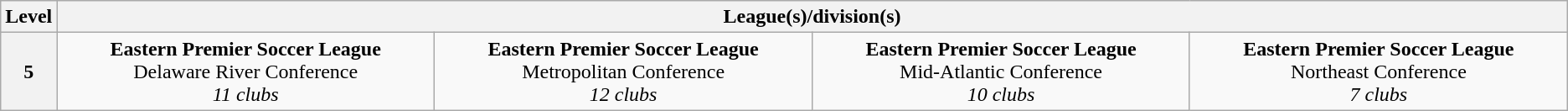<table class="wikitable" style="=border: none; text-align: center;">
<tr>
<th width=2%>Level</th>
<th colspan="8" width=98%>League(s)/division(s)</th>
</tr>
<tr>
<th>5</th>
<td><strong>Eastern Premier Soccer League</strong><br>Delaware River Conference<br><em>11 clubs</em></td>
<td colspan="5"><strong>Eastern Premier Soccer League</strong><br>Metropolitan Conference<br><em>12 clubs</em></td>
<td><strong>Eastern Premier Soccer League</strong><br>Mid-Atlantic Conference<br><em>10 clubs</em></td>
<td><strong>Eastern Premier Soccer League</strong><br>Northeast Conference<br><em>7 clubs</em></td>
</tr>
</table>
